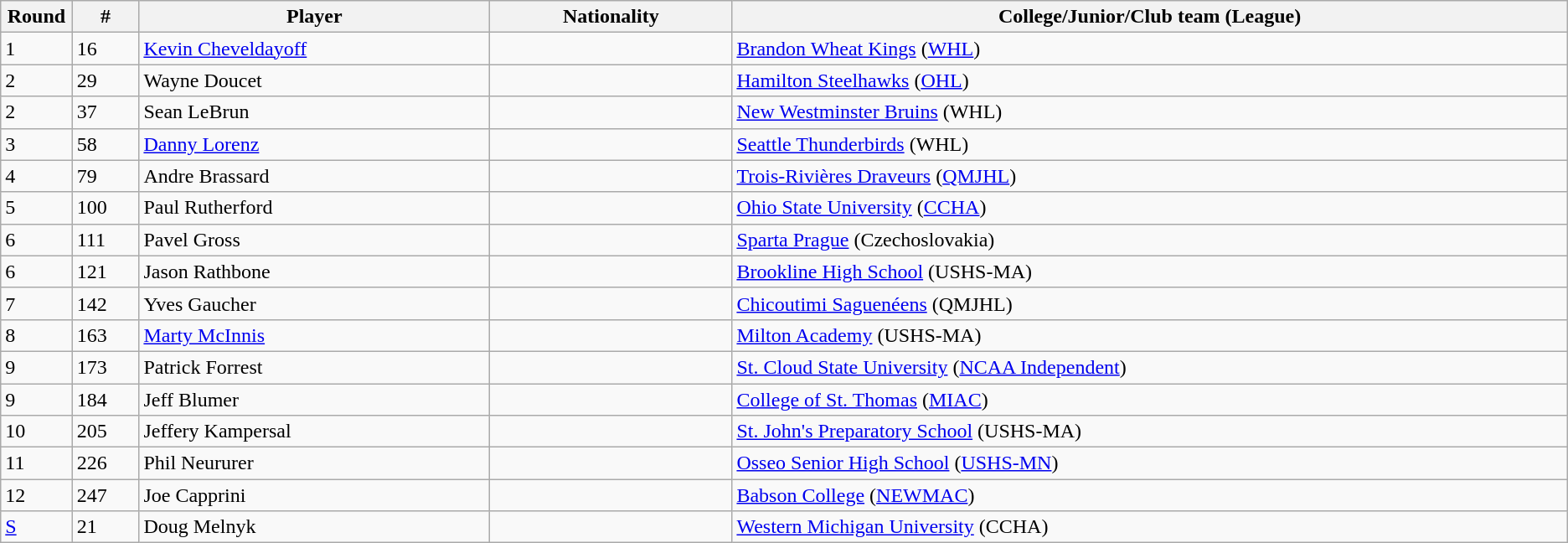<table class="wikitable">
<tr align="center">
<th bgcolor="#DDDDFF" width="4.0%">Round</th>
<th bgcolor="#DDDDFF" width="4.0%">#</th>
<th bgcolor="#DDDDFF" width="21.0%">Player</th>
<th bgcolor="#DDDDFF" width="14.5%">Nationality</th>
<th bgcolor="#DDDDFF" width="50.0%">College/Junior/Club team (League)</th>
</tr>
<tr>
<td>1</td>
<td>16</td>
<td><a href='#'>Kevin Cheveldayoff</a></td>
<td></td>
<td><a href='#'>Brandon Wheat Kings</a> (<a href='#'>WHL</a>)</td>
</tr>
<tr>
<td>2</td>
<td>29</td>
<td>Wayne Doucet</td>
<td></td>
<td><a href='#'>Hamilton Steelhawks</a> (<a href='#'>OHL</a>)</td>
</tr>
<tr>
<td>2</td>
<td>37</td>
<td>Sean LeBrun</td>
<td></td>
<td><a href='#'>New Westminster Bruins</a> (WHL)</td>
</tr>
<tr>
<td>3</td>
<td>58</td>
<td><a href='#'>Danny Lorenz</a></td>
<td></td>
<td><a href='#'>Seattle Thunderbirds</a> (WHL)</td>
</tr>
<tr>
<td>4</td>
<td>79</td>
<td>Andre Brassard</td>
<td></td>
<td><a href='#'>Trois-Rivières Draveurs</a> (<a href='#'>QMJHL</a>)</td>
</tr>
<tr>
<td>5</td>
<td>100</td>
<td>Paul Rutherford</td>
<td></td>
<td><a href='#'>Ohio State University</a> (<a href='#'>CCHA</a>)</td>
</tr>
<tr>
<td>6</td>
<td>111</td>
<td>Pavel Gross</td>
<td></td>
<td><a href='#'>Sparta Prague</a> (Czechoslovakia)</td>
</tr>
<tr>
<td>6</td>
<td>121</td>
<td>Jason Rathbone</td>
<td></td>
<td><a href='#'>Brookline High School</a> (USHS-MA)</td>
</tr>
<tr>
<td>7</td>
<td>142</td>
<td>Yves Gaucher</td>
<td></td>
<td><a href='#'>Chicoutimi Saguenéens</a> (QMJHL)</td>
</tr>
<tr>
<td>8</td>
<td>163</td>
<td><a href='#'>Marty McInnis</a></td>
<td></td>
<td><a href='#'>Milton Academy</a> (USHS-MA)</td>
</tr>
<tr>
<td>9</td>
<td>173</td>
<td>Patrick Forrest</td>
<td></td>
<td><a href='#'>St. Cloud State University</a> (<a href='#'>NCAA Independent</a>)</td>
</tr>
<tr>
<td>9</td>
<td>184</td>
<td>Jeff Blumer</td>
<td></td>
<td><a href='#'>College of St. Thomas</a> (<a href='#'>MIAC</a>)</td>
</tr>
<tr>
<td>10</td>
<td>205</td>
<td>Jeffery Kampersal</td>
<td></td>
<td><a href='#'>St. John's Preparatory School</a> (USHS-MA)</td>
</tr>
<tr>
<td>11</td>
<td>226</td>
<td>Phil Neururer</td>
<td></td>
<td><a href='#'>Osseo Senior High School</a> (<a href='#'>USHS-MN</a>)</td>
</tr>
<tr>
<td>12</td>
<td>247</td>
<td>Joe Capprini</td>
<td></td>
<td><a href='#'>Babson College</a> (<a href='#'>NEWMAC</a>)</td>
</tr>
<tr>
<td><a href='#'>S</a></td>
<td>21</td>
<td>Doug Melnyk</td>
<td></td>
<td><a href='#'>Western Michigan University</a> (CCHA)</td>
</tr>
</table>
